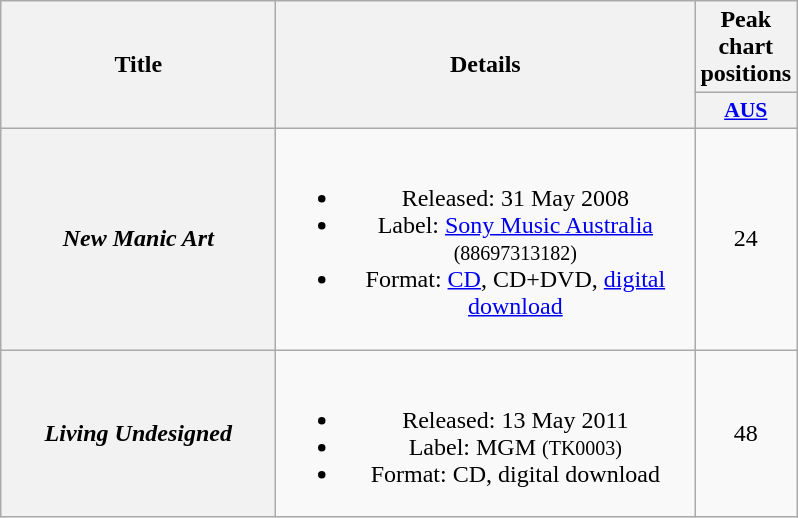<table class="wikitable plainrowheaders" style="text-align:center;" border="1">
<tr>
<th scope="col" rowspan="2" style="width:11em;">Title</th>
<th scope="col" rowspan="2" style="width:17em;">Details</th>
<th scope="col" colspan="1">Peak chart positions</th>
</tr>
<tr>
<th scope="col" style="width:3em;font-size:90%;"><a href='#'>AUS</a><br></th>
</tr>
<tr>
<th scope="row"><em>New Manic Art</em></th>
<td><br><ul><li>Released: 31 May 2008</li><li>Label: <a href='#'>Sony Music Australia</a> <small>(88697313182)</small></li><li>Format: <a href='#'>CD</a>, CD+DVD, <a href='#'>digital download</a></li></ul></td>
<td>24</td>
</tr>
<tr>
<th scope="row"><em>Living Undesigned</em></th>
<td><br><ul><li>Released: 13 May 2011</li><li>Label: MGM <small>(TK0003)</small></li><li>Format: CD, digital download</li></ul></td>
<td>48</td>
</tr>
</table>
